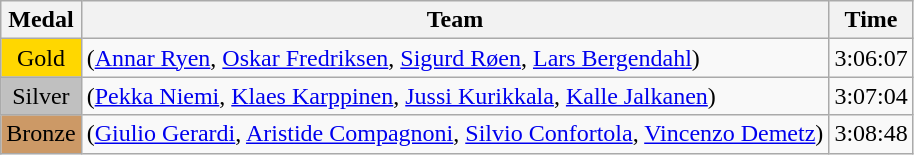<table class="wikitable">
<tr>
<th>Medal</th>
<th>Team</th>
<th>Time</th>
</tr>
<tr>
<td style="text-align:center;background-color:gold;">Gold</td>
<td> (<a href='#'>Annar Ryen</a>, <a href='#'>Oskar Fredriksen</a>, <a href='#'>Sigurd Røen</a>, <a href='#'>Lars Bergendahl</a>)</td>
<td>3:06:07</td>
</tr>
<tr>
<td style="text-align:center;background-color:silver;">Silver</td>
<td> (<a href='#'>Pekka Niemi</a>, <a href='#'>Klaes Karppinen</a>, <a href='#'>Jussi Kurikkala</a>, <a href='#'>Kalle Jalkanen</a>)</td>
<td>3:07:04</td>
</tr>
<tr>
<td style="text-align:center;background-color:#CC9966;">Bronze</td>
<td> (<a href='#'>Giulio Gerardi</a>, <a href='#'>Aristide Compagnoni</a>, <a href='#'>Silvio Confortola</a>, <a href='#'>Vincenzo Demetz</a>)</td>
<td>3:08:48</td>
</tr>
</table>
